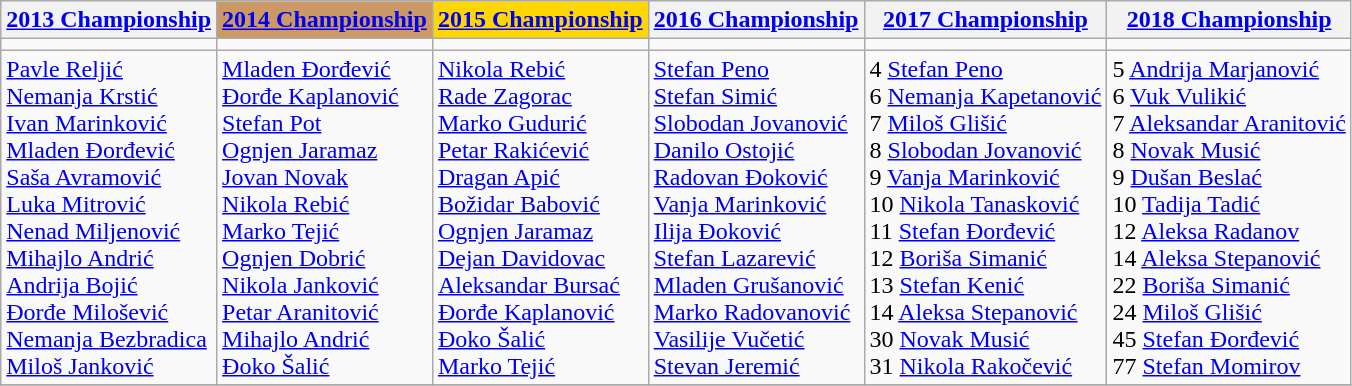<table class="wikitable">
<tr>
<th><a href='#'>2013 Championship</a></th>
<th style="background:#cc9966;"><a href='#'>2014 Championship</a></th>
<th style="background:gold;"><a href='#'>2015 Championship</a></th>
<th><a href='#'>2016 Championship</a></th>
<th><a href='#'>2017 Championship</a></th>
<th><a href='#'>2018 Championship</a></th>
</tr>
<tr>
<td></td>
<td></td>
<td></td>
<td></td>
<td></td>
<td></td>
</tr>
<tr>
<td valign=top><a href='#'>Pavle Reljić</a><br> <a href='#'>Nemanja Krstić</a><br> <a href='#'>Ivan Marinković</a><br> <a href='#'>Mladen Đorđević</a><br> <a href='#'>Saša Avramović</a><br> <a href='#'>Luka Mitrović</a><br> <a href='#'>Nenad Miljenović</a><br> <a href='#'>Mihajlo Andrić</a><br> <a href='#'>Andrija Bojić</a><br> <a href='#'>Đorđe Milošević</a><br> <a href='#'>Nemanja Bezbradica</a><br> <a href='#'>Miloš Janković</a></td>
<td valign=top><a href='#'>Mladen Đorđević</a><br><a href='#'>Đorđe Kaplanović</a><br><a href='#'>Stefan Pot</a><br><a href='#'>Ognjen Jaramaz</a><br><a href='#'>Jovan Novak</a><br><a href='#'>Nikola Rebić</a><br><a href='#'>Marko Tejić</a><br><a href='#'>Ognjen Dobrić</a><br><a href='#'>Nikola Janković</a><br><a href='#'>Petar Aranitović</a><br><a href='#'>Mihajlo Andrić</a><br><a href='#'>Đoko Šalić</a></td>
<td valign=top><a href='#'>Nikola Rebić</a><br> <a href='#'>Rade Zagorac</a><br> <a href='#'>Marko Gudurić</a><br> <a href='#'>Petar Rakićević</a><br> <a href='#'>Dragan Apić</a><br> <a href='#'>Božidar Babović</a><br> <a href='#'>Ognjen Jaramaz</a><br> <a href='#'>Dejan Davidovac</a><br> <a href='#'>Aleksandar Bursać</a><br> <a href='#'>Đorđe Kaplanović</a><br> <a href='#'>Đoko Šalić</a> <br><a href='#'>Marko Tejić</a></td>
<td valign=top><a href='#'>Stefan Peno</a><br> <a href='#'>Stefan Simić</a><br> <a href='#'>Slobodan Jovanović</a><br> <a href='#'>Danilo Ostojić</a><br> <a href='#'>Radovan Đoković</a><br> <a href='#'>Vanja Marinković</a><br> <a href='#'>Ilija Đoković</a><br> <a href='#'>Stefan Lazarević</a> <br><a href='#'>Mladen Grušanović</a> <br><a href='#'>Marko Radovanović</a> <br><a href='#'>Vasilije Vučetić</a><br> <a href='#'>Stevan Jeremić</a></td>
<td valign=top>4 <a href='#'>Stefan Peno</a><br>6 <a href='#'>Nemanja Kapetanović</a><br>7 <a href='#'>Miloš Glišić</a><br>8 <a href='#'>Slobodan Jovanović</a><br>9 <a href='#'>Vanja Marinković</a><br>10 <a href='#'>Nikola Tanasković</a><br>11 <a href='#'>Stefan Đorđević</a><br>12 <a href='#'>Boriša Simanić</a><br>13 <a href='#'>Stefan Kenić</a><br>14 <a href='#'>Aleksa Stepanović</a> <br>30 <a href='#'>Novak Musić</a><br>31 <a href='#'>Nikola Rakočević</a></td>
<td valign=top>5 <a href='#'>Andrija Marjanović</a><br> 6 <a href='#'>Vuk Vulikić</a><br> 7 <a href='#'>Aleksandar Aranitović</a><br> 8 <a href='#'>Novak Musić</a><br> 9 <a href='#'>Dušan Beslać</a><br>10 <a href='#'>Tadija Tadić</a><br>12 <a href='#'>Aleksa Radanov</a> <br> 14 <a href='#'>Aleksa Stepanović</a> <br> 22 <a href='#'>Boriša Simanić</a><br> 24 <a href='#'>Miloš Glišić</a><br> 45 <a href='#'>Stefan Đorđević</a><br> 77 <a href='#'>Stefan Momirov</a></td>
</tr>
<tr>
</tr>
</table>
